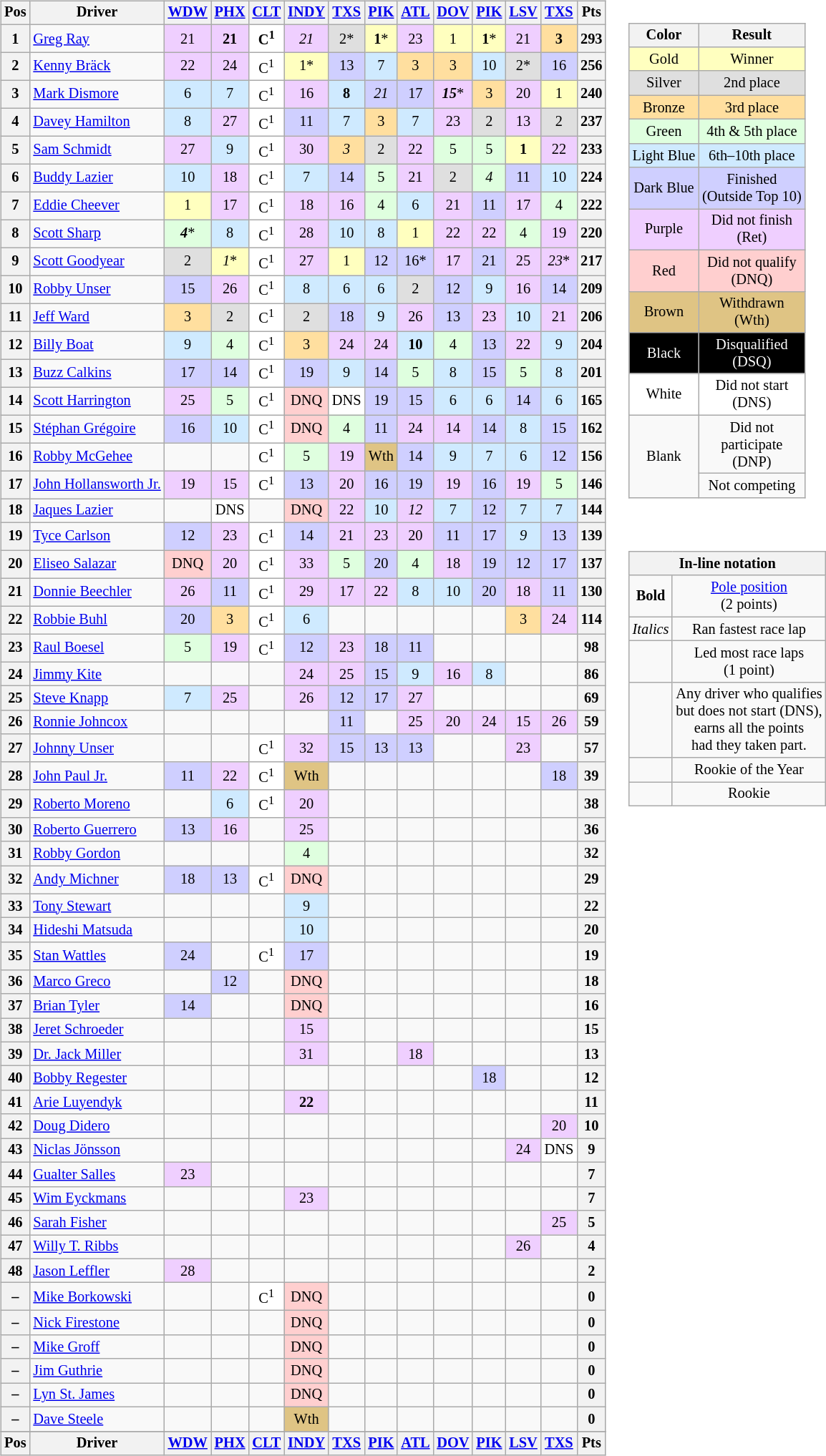<table>
<tr>
<td><br><table class="wikitable" style="font-size: 85%">
<tr valign="top">
<th valign="middle">Pos</th>
<th valign="middle">Driver</th>
<th><a href='#'>WDW</a><br></th>
<th><a href='#'>PHX</a><br></th>
<th><a href='#'>CLT</a><br></th>
<th><a href='#'>INDY</a><br></th>
<th><a href='#'>TXS</a><br></th>
<th><a href='#'>PIK</a><br></th>
<th><a href='#'>ATL</a><br></th>
<th><a href='#'>DOV</a><br></th>
<th><a href='#'>PIK</a><br></th>
<th><a href='#'>LSV</a><br></th>
<th><a href='#'>TXS</a><br></th>
<th valign="middle">Pts</th>
</tr>
<tr>
<th>1</th>
<td> <a href='#'>Greg Ray</a></td>
<td style="background:#EFCFFF;" align=center>21</td>
<td style="background:#EFCFFF;" align=center><strong>21</strong></td>
<td style="background:#FFFFFF;" align=center><strong>C<sup>1</sup></strong></td>
<td style="background:#EFCFFF;" align=center><em>21</em></td>
<td style="background:#DFDFDF;" align=center>2*</td>
<td style="background:#FFFFBF;" align=center><strong>1</strong>*</td>
<td style="background:#EFCFFF;" align=center>23</td>
<td style="background:#FFFFBF;" align=center>1</td>
<td style="background:#FFFFBF;" align=center><strong>1</strong>*</td>
<td style="background:#EFCFFF;" align=center>21</td>
<td style="background:#FFDF9F;" align=center><strong>3</strong></td>
<th>293</th>
</tr>
<tr>
<th>2</th>
<td> <a href='#'>Kenny Bräck</a></td>
<td style="background:#EFCFFF;" align=center>22</td>
<td style="background:#EFCFFF;" align=center>24</td>
<td style="background:#FFFFFF;" align=center>C<sup>1</sup></td>
<td style="background:#FFFFBF;" align=center>1*</td>
<td style="background:#CFCFFF;" align=center>13</td>
<td style="background:#CFEAFF;" align=center>7</td>
<td style="background:#FFDF9F;" align=center>3</td>
<td style="background:#FFDF9F;" align=center>3</td>
<td style="background:#CFEAFF;" align=center>10</td>
<td style="background:#DFDFDF;" align=center>2*</td>
<td style="background:#CFCFFF;" align=center>16</td>
<th>256</th>
</tr>
<tr>
<th>3</th>
<td> <a href='#'>Mark Dismore</a></td>
<td style="background:#CFEAFF;" align=center>6</td>
<td style="background:#CFEAFF;" align=center>7</td>
<td style="background:#FFFFFF;" align=center>C<sup>1</sup></td>
<td style="background:#EFCFFF;" align=center>16</td>
<td style="background:#CFEAFF;" align=center><strong>8</strong></td>
<td style="background:#CFCFFF;" align=center><em>21</em></td>
<td style="background:#CFCFFF;" align=center>17</td>
<td style="background:#EFCFFF;" align=center><strong><em>15</em></strong>*</td>
<td style="background:#FFDF9F;" align=center>3</td>
<td style="background:#EFCFFF;" align=center>20</td>
<td style="background:#FFFFBF;" align=center>1</td>
<th>240</th>
</tr>
<tr>
<th>4</th>
<td> <a href='#'>Davey Hamilton</a></td>
<td style="background:#CFEAFF;" align=center>8</td>
<td style="background:#EFCFFF;" align=center>27</td>
<td style="background:#FFFFFF;" align=center>C<sup>1</sup></td>
<td style="background:#CFCFFF;" align=center>11</td>
<td style="background:#CFEAFF;" align=center>7</td>
<td style="background:#FFDF9F;" align=center>3</td>
<td style="background:#CFEAFF;" align=center>7</td>
<td style="background:#EFCFFF;" align=center>23</td>
<td style="background:#DFDFDF;" align=center>2</td>
<td style="background:#EFCFFF;" align=center>13</td>
<td style="background:#DFDFDF;" align=center>2</td>
<th>237</th>
</tr>
<tr>
<th>5</th>
<td> <a href='#'>Sam Schmidt</a></td>
<td style="background:#EFCFFF;" align=center>27</td>
<td style="background:#CFEAFF;" align=center>9</td>
<td style="background:#FFFFFF;" align=center>C<sup>1</sup></td>
<td style="background:#EFCFFF;" align=center>30</td>
<td style="background:#FFDF9F;" align=center><em>3</em></td>
<td style="background:#DFDFDF;" align=center>2</td>
<td style="background:#EFCFFF;" align=center>22</td>
<td style="background:#DFFFDF;" align=center>5</td>
<td style="background:#DFFFDF;" align=center>5</td>
<td style="background:#FFFFBF;" align=center><strong>1</strong></td>
<td style="background:#EFCFFF;" align=center>22</td>
<th>233</th>
</tr>
<tr>
<th>6</th>
<td> <a href='#'>Buddy Lazier</a></td>
<td style="background:#CFEAFF;" align=center>10</td>
<td style="background:#EFCFFF;" align=center>18</td>
<td style="background:#FFFFFF;" align=center>C<sup>1</sup></td>
<td style="background:#CFEAFF;" align=center>7</td>
<td style="background:#CFCFFF;" align=center>14</td>
<td style="background:#DFFFDF;" align=center>5</td>
<td style="background:#EFCFFF;" align=center>21</td>
<td style="background:#DFDFDF;" align=center>2</td>
<td style="background:#DFFFDF;" align=center><em>4</em></td>
<td style="background:#CFCFFF;" align=center>11</td>
<td style="background:#CFEAFF;" align=center>10</td>
<th>224</th>
</tr>
<tr>
<th>7</th>
<td> <a href='#'>Eddie Cheever</a></td>
<td style="background:#FFFFBF;" align=center>1</td>
<td style="background:#EFCFFF;" align=center>17</td>
<td style="background:#FFFFFF;" align=center>C<sup>1</sup></td>
<td style="background:#EFCFFF;" align=center>18</td>
<td style="background:#EFCFFF;" align=center>16</td>
<td style="background:#DFFFDF;" align=center>4</td>
<td style="background:#CFEAFF;" align=center>6</td>
<td style="background:#EFCFFF;" align=center>21</td>
<td style="background:#CFCFFF;" align=center>11</td>
<td style="background:#EFCFFF;" align=center>17</td>
<td style="background:#DFFFDF;" align=center>4</td>
<th>222</th>
</tr>
<tr>
<th>8</th>
<td> <a href='#'>Scott Sharp</a></td>
<td style="background:#DFFFDF;" align=center><strong><em>4</em></strong>*</td>
<td style="background:#CFEAFF;" align=center>8</td>
<td style="background:#FFFFFF;" align=center>C<sup>1</sup></td>
<td style="background:#EFCFFF;" align=center>28</td>
<td style="background:#CFEAFF;" align=center>10</td>
<td style="background:#CFEAFF;" align=center>8</td>
<td style="background:#FFFFBF;" align=center>1</td>
<td style="background:#EFCFFF;" align=center>22</td>
<td style="background:#EFCFFF;" align=center>22</td>
<td style="background:#DFFFDF;" align=center>4</td>
<td style="background:#EFCFFF;" align=center>19</td>
<th>220</th>
</tr>
<tr>
<th>9</th>
<td> <a href='#'>Scott Goodyear</a></td>
<td style="background:#DFDFDF;" align=center>2</td>
<td style="background:#FFFFBF;" align=center><em>1</em>*</td>
<td style="background:#FFFFFF;" align=center>C<sup>1</sup></td>
<td style="background:#EFCFFF;" align=center>27</td>
<td style="background:#FFFFBF;" align=center>1</td>
<td style="background:#CFCFFF;" align=center>12</td>
<td style="background:#CFCFFF;" align=center>16*</td>
<td style="background:#EFCFFF;" align=center>17</td>
<td style="background:#CFCFFF;" align=center>21</td>
<td style="background:#EFCFFF;" align=center>25</td>
<td style="background:#EFCFFF;" align=center><em>23</em>*</td>
<th>217</th>
</tr>
<tr>
<th>10</th>
<td> <a href='#'>Robby Unser</a></td>
<td style="background:#CFCFFF;" align=center>15</td>
<td style="background:#EFCFFF;" align=center>26</td>
<td style="background:#FFFFFF;" align=center>C<sup>1</sup></td>
<td style="background:#CFEAFF;" align=center>8</td>
<td style="background:#CFEAFF;" align=center>6</td>
<td style="background:#CFEAFF;" align=center>6</td>
<td style="background:#DFDFDF;" align=center>2</td>
<td style="background:#CFCFFF;" align=center>12</td>
<td style="background:#CFEAFF;" align=center>9</td>
<td style="background:#EFCFFF;" align=center>16</td>
<td style="background:#CFCFFF;" align=center>14</td>
<th>209</th>
</tr>
<tr>
<th>11</th>
<td> <a href='#'>Jeff Ward</a></td>
<td style="background:#FFDF9F;" align=center>3</td>
<td style="background:#DFDFDF;" align=center>2</td>
<td style="background:#FFFFFF;" align=center>C<sup>1</sup></td>
<td style="background:#DFDFDF;" align=center>2</td>
<td style="background:#CFCFFF;" align=center>18</td>
<td style="background:#CFEAFF;" align=center>9</td>
<td style="background:#EFCFFF;" align=center>26</td>
<td style="background:#CFCFFF;" align=center>13</td>
<td style="background:#EFCFFF;" align=center>23</td>
<td style="background:#CFEAFF;" align=center>10</td>
<td style="background:#EFCFFF;" align=center>21</td>
<th>206</th>
</tr>
<tr>
<th>12</th>
<td> <a href='#'>Billy Boat</a></td>
<td style="background:#CFEAFF;" align=center>9</td>
<td style="background:#DFFFDF;" align=center>4</td>
<td style="background:#FFFFFF;" align=center>C<sup>1</sup></td>
<td style="background:#FFDF9F;" align=center>3</td>
<td style="background:#EFCFFF;" align=center>24</td>
<td style="background:#EFCFFF;" align=center>24</td>
<td style="background:#CFEAFF;" align=center><strong>10</strong></td>
<td style="background:#DFFFDF;" align=center>4</td>
<td style="background:#CFCFFF;" align=center>13</td>
<td style="background:#EFCFFF;" align=center>22</td>
<td style="background:#CFEAFF;" align=center>9</td>
<th>204</th>
</tr>
<tr>
<th>13</th>
<td> <a href='#'>Buzz Calkins</a></td>
<td style="background:#CFCFFF;" align=center>17</td>
<td style="background:#CFCFFF;" align=center>14</td>
<td style="background:#FFFFFF;" align=center>C<sup>1</sup></td>
<td style="background:#CFCFFF;" align=center>19</td>
<td style="background:#CFEAFF;" align=center>9</td>
<td style="background:#CFCFFF;" align=center>14</td>
<td style="background:#DFFFDF;" align=center>5</td>
<td style="background:#CFEAFF;" align=center>8</td>
<td style="background:#CFCFFF;" align=center>15</td>
<td style="background:#DFFFDF;" align=center>5</td>
<td style="background:#CFEAFF;" align=center>8</td>
<th>201</th>
</tr>
<tr>
<th>14</th>
<td> <a href='#'>Scott Harrington</a> </td>
<td style="background:#EFCFFF;" align=center>25</td>
<td style="background:#DFFFDF;" align=center>5</td>
<td style="background:#FFFFFF;" align=center>C<sup>1</sup></td>
<td style="background:#FFCFCF;" align=center>DNQ</td>
<td style="background:#FFFFFF;" align=center>DNS</td>
<td style="background:#CFCFFF;" align=center>19</td>
<td style="background:#CFCFFF;" align=center>15</td>
<td style="background:#CFEAFF;" align=center>6</td>
<td style="background:#CFEAFF;" align=center>6</td>
<td style="background:#CFCFFF;" align=center>14</td>
<td style="background:#CFEAFF;" align=center>6</td>
<th>165</th>
</tr>
<tr>
<th>15</th>
<td> <a href='#'>Stéphan Grégoire</a></td>
<td style="background:#CFCFFF;" align=center>16</td>
<td style="background:#CFEAFF;" align=center>10</td>
<td style="background:#FFFFFF;" align=center>C<sup>1</sup></td>
<td style="background:#FFCFCF;" align=center>DNQ</td>
<td style="background:#DFFFDF;" align=center>4</td>
<td style="background:#CFCFFF;" align=center>11</td>
<td style="background:#EFCFFF;" align=center>24</td>
<td style="background:#EFCFFF;" align=center>14</td>
<td style="background:#CFCFFF;" align=center>14</td>
<td style="background:#CFEAFF;" align=center>8</td>
<td style="background:#CFCFFF;" align=center>15</td>
<th>162</th>
</tr>
<tr>
<th>16</th>
<td> <a href='#'>Robby McGehee</a> </td>
<td></td>
<td></td>
<td style="background:#FFFFFF;" align=center>C<sup>1</sup></td>
<td style="background:#DFFFDF;" align=center>5</td>
<td style="background:#EFCFFF;" align=center>19</td>
<td style="background:#DFC484;" align=center>Wth</td>
<td style="background:#CFCFFF;" align=center>14</td>
<td style="background:#CFEAFF;" align=center>9</td>
<td style="background:#CFEAFF;" align=center>7</td>
<td style="background:#CFEAFF;" align=center>6</td>
<td style="background:#CFCFFF;" align=center>12</td>
<th>156</th>
</tr>
<tr>
<th>17</th>
<td> <a href='#'>John Hollansworth Jr.</a> </td>
<td style="background:#EFCFFF;" align=center>19</td>
<td style="background:#EFCFFF;" align=center>15</td>
<td style="background:#FFFFFF;" align=center>C<sup>1</sup></td>
<td style="background:#CFCFFF;" align=center>13</td>
<td style="background:#EFCFFF;" align=center>20</td>
<td style="background:#CFCFFF;" align=center>16</td>
<td style="background:#CFCFFF;" align=center>19</td>
<td style="background:#EFCFFF;" align=center>19</td>
<td style="background:#CFCFFF;" align=center>16</td>
<td style="background:#EFCFFF;" align=center>19</td>
<td style="background:#DFFFDF;" align=center>5</td>
<th>146</th>
</tr>
<tr>
<th>18</th>
<td> <a href='#'>Jaques Lazier</a> </td>
<td></td>
<td style="background:#FFFFFF;" align=center>DNS</td>
<td></td>
<td style="background:#FFCFCF;" align=center>DNQ</td>
<td style="background:#EFCFFF;" align=center>22</td>
<td style="background:#CFEAFF;" align=center>10</td>
<td style="background:#EFCFFF;" align=center><em>12</em></td>
<td style="background:#CFEAFF;" align=center>7</td>
<td style="background:#CFCFFF;" align=center>12</td>
<td style="background:#CFEAFF;" align=center>7</td>
<td style="background:#CFEAFF;" align=center>7</td>
<th>144</th>
</tr>
<tr>
<th>19</th>
<td> <a href='#'>Tyce Carlson</a></td>
<td style="background:#CFCFFF;" align=center>12</td>
<td style="background:#EFCFFF;" align=center>23</td>
<td style="background:#FFFFFF;" align=center>C<sup>1</sup></td>
<td style="background:#CFCFFF;" align=center>14</td>
<td style="background:#EFCFFF;" align=center>21</td>
<td style="background:#EFCFFF;" align=center>23</td>
<td style="background:#EFCFFF;" align=center>20</td>
<td style="background:#CFCFFF;" align=center>11</td>
<td style="background:#CFCFFF;" align=center>17</td>
<td style="background:#CFEAFF;" align=center><em>9</em></td>
<td style="background:#CFCFFF;" align=center>13</td>
<th>139</th>
</tr>
<tr>
<th>20</th>
<td> <a href='#'>Eliseo Salazar</a></td>
<td style="background:#FFCFCF;" align=center>DNQ</td>
<td style="background:#EFCFFF;" align=center>20</td>
<td style="background:#FFFFFF;" align=center>C<sup>1</sup></td>
<td style="background:#EFCFFF;" align=center>33</td>
<td style="background:#DFFFDF;" align=center>5</td>
<td style="background:#CFCFFF;" align=center>20</td>
<td style="background:#DFFFDF;" align=center>4</td>
<td style="background:#EFCFFF;" align=center>18</td>
<td style="background:#CFCFFF;" align=center>19</td>
<td style="background:#CFCFFF;" align=center>12</td>
<td style="background:#CFCFFF;" align=center>17</td>
<th>137</th>
</tr>
<tr>
<th>21</th>
<td> <a href='#'>Donnie Beechler</a></td>
<td style="background:#EFCFFF;" align=center>26</td>
<td style="background:#CFCFFF;" align=center>11</td>
<td style="background:#FFFFFF;" align=center>C<sup>1</sup></td>
<td style="background:#EFCFFF;" align=center>29</td>
<td style="background:#EFCFFF;" align=center>17</td>
<td style="background:#EFCFFF;" align=center>22</td>
<td style="background:#CFEAFF;" align=center>8</td>
<td style="background:#CFEAFF;" align=center>10</td>
<td style="background:#CFCFFF;" align=center>20</td>
<td style="background:#EFCFFF;" align=center>18</td>
<td style="background:#CFCFFF;" align=center>11</td>
<th>130</th>
</tr>
<tr>
<th>22</th>
<td> <a href='#'>Robbie Buhl</a></td>
<td style="background:#CFCFFF;" align=center>20</td>
<td style="background:#FFDF9F;" align=center>3</td>
<td style="background:#FFFFFF;" align=center>C<sup>1</sup></td>
<td style="background:#CFEAFF;" align=center>6</td>
<td></td>
<td></td>
<td></td>
<td></td>
<td></td>
<td style="background:#FFDF9F;" align=center>3</td>
<td style="background:#EFCFFF;" align=center>24</td>
<th>114</th>
</tr>
<tr>
<th>23</th>
<td> <a href='#'>Raul Boesel</a></td>
<td style="background:#DFFFDF;" align=center>5</td>
<td style="background:#EFCFFF;" align=center>19</td>
<td style="background:#FFFFFF;" align=center>C<sup>1</sup></td>
<td style="background:#CFCFFF;" align=center>12</td>
<td style="background:#EFCFFF;" align=center>23</td>
<td style="background:#CFCFFF;" align=center>18</td>
<td style="background:#CFCFFF;" align=center>11</td>
<td></td>
<td></td>
<td></td>
<td></td>
<th>98</th>
</tr>
<tr>
<th>24</th>
<td> <a href='#'>Jimmy Kite</a></td>
<td></td>
<td></td>
<td></td>
<td style="background:#EFCFFF;" align=center>24</td>
<td style="background:#EFCFFF;" align=center>25</td>
<td style="background:#CFCFFF;" align=center>15</td>
<td style="background:#CFEAFF;" align=center>9</td>
<td style="background:#EFCFFF;" align=center>16</td>
<td style="background:#CFEAFF;" align=center>8</td>
<td></td>
<td></td>
<th>86</th>
</tr>
<tr>
<th>25</th>
<td> <a href='#'>Steve Knapp</a></td>
<td style="background:#CFEAFF;" align=center>7</td>
<td style="background:#EFCFFF;" align=center>25</td>
<td></td>
<td style="background:#EFCFFF;" align=center>26</td>
<td style="background:#CFCFFF;" align=center>12</td>
<td style="background:#CFCFFF;" align=center>17</td>
<td style="background:#EFCFFF;" align=center>27</td>
<td></td>
<td></td>
<td></td>
<td></td>
<th>69</th>
</tr>
<tr>
<th>26</th>
<td> <a href='#'>Ronnie Johncox</a> </td>
<td></td>
<td></td>
<td></td>
<td></td>
<td style="background:#CFCFFF;" align=center>11</td>
<td></td>
<td style="background:#EFCFFF;" align=center>25</td>
<td style="background:#EFCFFF;" align=center>20</td>
<td style="background:#EFCFFF;" align=center>24</td>
<td style="background:#EFCFFF;" align=center>15</td>
<td style="background:#EFCFFF;" align=center>26</td>
<th>59</th>
</tr>
<tr>
<th>27</th>
<td> <a href='#'>Johnny Unser</a></td>
<td></td>
<td></td>
<td style="background:#FFFFFF;" align=center>C<sup>1</sup></td>
<td style="background:#EFCFFF;" align=center>32</td>
<td style="background:#CFCFFF;" align=center>15</td>
<td style="background:#CFCFFF;" align=center>13</td>
<td style="background:#CFCFFF;" align=center>13</td>
<td></td>
<td></td>
<td style="background:#EFCFFF;" align=center>23</td>
<td></td>
<th>57</th>
</tr>
<tr>
<th>28</th>
<td> <a href='#'>John Paul Jr.</a></td>
<td style="background:#CFCFFF;" align=center>11</td>
<td style="background:#EFCFFF;" align=center>22</td>
<td style="background:#FFFFFF;" align=center>C<sup>1</sup></td>
<td style="background:#DFC484;" align=center>Wth</td>
<td></td>
<td></td>
<td></td>
<td></td>
<td></td>
<td></td>
<td style="background:#CFCFFF;" align=center>18</td>
<th>39</th>
</tr>
<tr>
<th>29</th>
<td> <a href='#'>Roberto Moreno</a></td>
<td></td>
<td style="background:#CFEAFF;" align=center>6</td>
<td style="background:#FFFFFF;" align=center>C<sup>1</sup></td>
<td style="background:#EFCFFF;" align=center>20</td>
<td></td>
<td></td>
<td></td>
<td></td>
<td></td>
<td></td>
<td></td>
<th>38</th>
</tr>
<tr>
<th>30</th>
<td> <a href='#'>Roberto Guerrero</a></td>
<td style="background:#CFCFFF;" align=center>13</td>
<td style="background:#EFCFFF;" align=center>16</td>
<td></td>
<td style="background:#EFCFFF;" align=center>25</td>
<td></td>
<td></td>
<td></td>
<td></td>
<td></td>
<td></td>
<td></td>
<th>36</th>
</tr>
<tr>
<th>31</th>
<td> <a href='#'>Robby Gordon</a></td>
<td></td>
<td></td>
<td></td>
<td style="background:#DFFFDF;" align=center>4</td>
<td></td>
<td></td>
<td></td>
<td></td>
<td></td>
<td></td>
<td></td>
<th>32</th>
</tr>
<tr>
<th>32</th>
<td> <a href='#'>Andy Michner</a></td>
<td style="background:#CFCFFF;" align=center>18</td>
<td style="background:#CFCFFF;" align=center>13</td>
<td style="background:#FFFFFF;" align=center>C<sup>1</sup></td>
<td style="background:#FFCFCF;" align=center>DNQ</td>
<td></td>
<td></td>
<td></td>
<td></td>
<td></td>
<td></td>
<td></td>
<th>29</th>
</tr>
<tr>
<th>33</th>
<td> <a href='#'>Tony Stewart</a></td>
<td></td>
<td></td>
<td></td>
<td style="background:#CFEAFF;" align=center>9</td>
<td></td>
<td></td>
<td></td>
<td></td>
<td></td>
<td></td>
<td></td>
<th>22</th>
</tr>
<tr>
<th>34</th>
<td> <a href='#'>Hideshi Matsuda</a></td>
<td></td>
<td></td>
<td></td>
<td style="background:#CFEAFF;" align=center>10</td>
<td></td>
<td></td>
<td></td>
<td></td>
<td></td>
<td></td>
<td></td>
<th>20</th>
</tr>
<tr>
<th>35</th>
<td> <a href='#'>Stan Wattles</a></td>
<td style="background:#CFCFFF;" align=center>24</td>
<td></td>
<td style="background:#FFFFFF;" align=center>C<sup>1</sup></td>
<td style="background:#CFCFFF;" align=center>17</td>
<td></td>
<td></td>
<td></td>
<td></td>
<td></td>
<td></td>
<td></td>
<th>19</th>
</tr>
<tr>
<th>36</th>
<td> <a href='#'>Marco Greco</a></td>
<td></td>
<td style="background:#CFCFFF;" align=center>12</td>
<td></td>
<td style="background:#FFCFCF;" align=center>DNQ</td>
<td></td>
<td></td>
<td></td>
<td></td>
<td></td>
<td></td>
<td></td>
<th>18</th>
</tr>
<tr>
<th>37</th>
<td> <a href='#'>Brian Tyler</a></td>
<td style="background:#CFCFFF;" align=center>14</td>
<td></td>
<td></td>
<td style="background:#FFCFCF;" align=center>DNQ</td>
<td></td>
<td></td>
<td></td>
<td></td>
<td></td>
<td></td>
<td></td>
<th>16</th>
</tr>
<tr>
<th>38</th>
<td> <a href='#'>Jeret Schroeder</a> </td>
<td></td>
<td></td>
<td></td>
<td style="background:#EFCFFF;" align=center>15</td>
<td></td>
<td></td>
<td></td>
<td></td>
<td></td>
<td></td>
<td></td>
<th>15</th>
</tr>
<tr>
<th>39</th>
<td> <a href='#'>Dr. Jack Miller</a></td>
<td></td>
<td></td>
<td></td>
<td style="background:#EFCFFF;" align=center>31</td>
<td></td>
<td></td>
<td style="background:#EFCFFF;" align=center>18</td>
<td></td>
<td></td>
<td></td>
<td></td>
<th>13</th>
</tr>
<tr>
<th>40</th>
<td> <a href='#'>Bobby Regester</a> </td>
<td></td>
<td></td>
<td></td>
<td></td>
<td></td>
<td></td>
<td></td>
<td></td>
<td style="background:#CFCFFF;" align=center>18</td>
<td></td>
<td></td>
<th>12</th>
</tr>
<tr>
<th>41</th>
<td> <a href='#'>Arie Luyendyk</a></td>
<td></td>
<td></td>
<td></td>
<td style="background:#EFCFFF;" align=center><strong>22</strong></td>
<td></td>
<td></td>
<td></td>
<td></td>
<td></td>
<td></td>
<td></td>
<th>11</th>
</tr>
<tr>
<th>42</th>
<td> <a href='#'>Doug Didero</a> </td>
<td></td>
<td></td>
<td></td>
<td></td>
<td></td>
<td></td>
<td></td>
<td></td>
<td></td>
<td></td>
<td style="background:#EFCFFF;" align=center>20</td>
<th>10</th>
</tr>
<tr>
<th>43</th>
<td> <a href='#'>Niclas Jönsson</a> </td>
<td></td>
<td></td>
<td></td>
<td></td>
<td></td>
<td></td>
<td></td>
<td></td>
<td></td>
<td style="background:#EFCFFF;" align=center>24</td>
<td style="background:#FFFFFF;" align=center>DNS</td>
<th>9</th>
</tr>
<tr>
<th>44</th>
<td> <a href='#'>Gualter Salles</a></td>
<td style="background:#EFCFFF;" align=center>23</td>
<td></td>
<td></td>
<td></td>
<td></td>
<td></td>
<td></td>
<td></td>
<td></td>
<td></td>
<td></td>
<th>7</th>
</tr>
<tr>
<th>45</th>
<td> <a href='#'>Wim Eyckmans</a> </td>
<td></td>
<td></td>
<td></td>
<td style="background:#EFCFFF;" align=center>23</td>
<td></td>
<td></td>
<td></td>
<td></td>
<td></td>
<td></td>
<td></td>
<th>7</th>
</tr>
<tr>
<th>46</th>
<td> <a href='#'>Sarah Fisher</a> </td>
<td></td>
<td></td>
<td></td>
<td></td>
<td></td>
<td></td>
<td></td>
<td></td>
<td></td>
<td></td>
<td style="background:#EFCFFF;" align=center>25</td>
<th>5</th>
</tr>
<tr>
<th>47</th>
<td> <a href='#'>Willy T. Ribbs</a></td>
<td></td>
<td></td>
<td></td>
<td></td>
<td></td>
<td></td>
<td></td>
<td></td>
<td></td>
<td style="background:#EFCFFF;" align=center>26</td>
<td></td>
<th>4</th>
</tr>
<tr>
<th>48</th>
<td> <a href='#'>Jason Leffler</a> </td>
<td style="background:#EFCFFF;" align=center>28</td>
<td></td>
<td></td>
<td></td>
<td></td>
<td></td>
<td></td>
<td></td>
<td></td>
<td></td>
<td></td>
<th>2</th>
</tr>
<tr>
<th>–</th>
<td> <a href='#'>Mike Borkowski</a></td>
<td></td>
<td></td>
<td style="background:#FFFFFF;" align=center>C<sup>1</sup></td>
<td style="background:#FFCFCF;" align=center>DNQ</td>
<td></td>
<td></td>
<td></td>
<td></td>
<td></td>
<td></td>
<td></td>
<th>0</th>
</tr>
<tr>
<th>–</th>
<td> <a href='#'>Nick Firestone</a></td>
<td></td>
<td></td>
<td></td>
<td style="background:#FFCFCF;" align=center>DNQ</td>
<td></td>
<td></td>
<td></td>
<td></td>
<td></td>
<td></td>
<td></td>
<th>0</th>
</tr>
<tr>
<th>–</th>
<td> <a href='#'>Mike Groff</a></td>
<td></td>
<td></td>
<td></td>
<td style="background:#FFCFCF;" align=center>DNQ</td>
<td></td>
<td></td>
<td></td>
<td></td>
<td></td>
<td></td>
<td></td>
<th>0</th>
</tr>
<tr>
<th>–</th>
<td> <a href='#'>Jim Guthrie</a></td>
<td></td>
<td></td>
<td></td>
<td style="background:#FFCFCF;" align=center>DNQ</td>
<td></td>
<td></td>
<td></td>
<td></td>
<td></td>
<td></td>
<td></td>
<th>0</th>
</tr>
<tr>
<th>–</th>
<td> <a href='#'>Lyn St. James</a></td>
<td></td>
<td></td>
<td></td>
<td style="background:#FFCFCF;" align=center>DNQ</td>
<td></td>
<td></td>
<td></td>
<td></td>
<td></td>
<td></td>
<td></td>
<th>0</th>
</tr>
<tr>
<th>–</th>
<td> <a href='#'>Dave Steele</a></td>
<td></td>
<td></td>
<td></td>
<td style="background:#DFC484;" align=center>Wth</td>
<td></td>
<td></td>
<td></td>
<td></td>
<td></td>
<td></td>
<td></td>
<th>0</th>
</tr>
<tr>
</tr>
<tr valign="top">
<th valign="middle">Pos</th>
<th valign="middle">Driver</th>
<th><a href='#'>WDW</a><br></th>
<th><a href='#'>PHX</a><br></th>
<th><a href='#'>CLT</a><br></th>
<th><a href='#'>INDY</a><br></th>
<th><a href='#'>TXS</a><br></th>
<th><a href='#'>PIK</a><br></th>
<th><a href='#'>ATL</a><br></th>
<th><a href='#'>DOV</a><br></th>
<th><a href='#'>PIK</a><br></th>
<th><a href='#'>LSV</a><br></th>
<th><a href='#'>TXS</a><br></th>
<th valign="middle">Pts</th>
</tr>
</table>
</td>
<td valign="top"><br><table>
<tr>
<td><br><table style="margin-right:0; font-size:85%; text-align:center;" class="wikitable">
<tr>
<th>Color</th>
<th>Result</th>
</tr>
<tr style="background:#FFFFBF;">
<td>Gold</td>
<td>Winner</td>
</tr>
<tr style="background:#DFDFDF;">
<td>Silver</td>
<td>2nd place</td>
</tr>
<tr style="background:#FFDF9F;">
<td>Bronze</td>
<td>3rd place</td>
</tr>
<tr style="background:#DFFFDF;">
<td>Green</td>
<td>4th & 5th place</td>
</tr>
<tr style="background:#CFEAFF;">
<td>Light Blue</td>
<td>6th–10th place</td>
</tr>
<tr style="background:#CFCFFF;">
<td>Dark Blue</td>
<td>Finished<br>(Outside Top 10)</td>
</tr>
<tr style="background:#EFCFFF;">
<td>Purple</td>
<td>Did not finish<br>(Ret)</td>
</tr>
<tr style="background:#FFCFCF;">
<td>Red</td>
<td>Did not qualify<br>(DNQ)</td>
</tr>
<tr style="background:#DFC484;">
<td>Brown</td>
<td>Withdrawn<br>(Wth)</td>
</tr>
<tr style="background:#000000; color:white">
<td>Black</td>
<td>Disqualified<br>(DSQ)</td>
</tr>
<tr style="background:#FFFFFF;">
<td rowspan="1">White</td>
<td>Did not start<br>(DNS)</td>
</tr>
<tr>
<td rowspan=2>Blank</td>
<td>Did not<br>participate<br>(DNP)</td>
</tr>
<tr>
<td>Not competing</td>
</tr>
</table>
</td>
</tr>
<tr>
<td><br><table style="margin-right:0; font-size:85%; text-align:center;" class="wikitable">
<tr>
<th align=center colspan=2><strong>In-line notation</strong></th>
</tr>
<tr>
<td align=center><strong>Bold</strong></td>
<td align=center><a href='#'>Pole position</a><br>(2 points)</td>
</tr>
<tr>
<td align=center><em>Italics</em></td>
<td align=center>Ran fastest race lap</td>
</tr>
<tr>
<td align=center></td>
<td align=center>Led most race laps<br>(1 point)</td>
</tr>
<tr>
<td align=center></td>
<td align=center>Any driver who qualifies<br>but does not start (DNS),<br>earns all the points<br>had they taken part.</td>
</tr>
<tr>
<td style="text-align:center"></td>
<td align=center>Rookie of the Year</td>
</tr>
<tr>
<td style="text-align:center"></td>
<td align=center>Rookie</td>
</tr>
</table>
</td>
</tr>
</table>
</td>
</tr>
</table>
